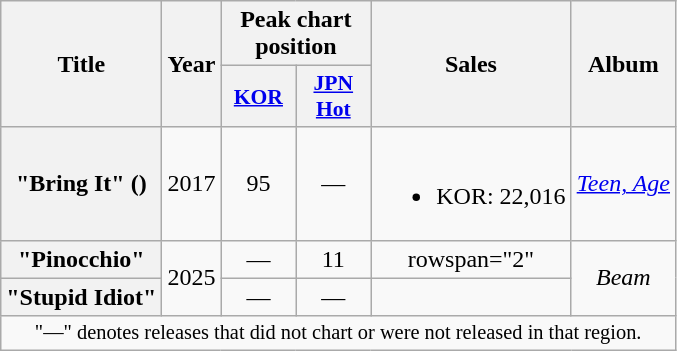<table class="wikitable plainrowheaders" style="text-align:center;">
<tr>
<th scope="col" rowspan="2">Title</th>
<th scope="col" rowspan="2">Year</th>
<th scope="col" colspan="2">Peak chart position</th>
<th scope="col" rowspan="2">Sales</th>
<th scope="col" rowspan="2">Album</th>
</tr>
<tr>
<th scope="col" style="width:3em;font-size:90%"><a href='#'>KOR</a><br></th>
<th scope="col" style="width:3em;font-size:90%"><a href='#'>JPN<br>Hot</a><br></th>
</tr>
<tr>
<th scope="row">"Bring It" ()</th>
<td>2017</td>
<td>95</td>
<td>—</td>
<td><br><ul><li>KOR: 22,016</li></ul></td>
<td><em><a href='#'>Teen, Age</a></em></td>
</tr>
<tr>
<th scope="row">"Pinocchio" <br></th>
<td rowspan="2">2025</td>
<td>—</td>
<td>11</td>
<td>rowspan="2" </td>
<td rowspan="2"><em>Beam</em></td>
</tr>
<tr>
<th scope="row">"Stupid Idiot"</th>
<td>—</td>
<td>—</td>
</tr>
<tr>
<td colspan="6" style="font-size:85%">"—" denotes releases that did not chart or were not released in that region.</td>
</tr>
</table>
